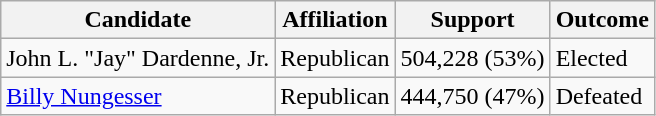<table class="wikitable">
<tr>
<th>Candidate</th>
<th>Affiliation</th>
<th>Support</th>
<th>Outcome</th>
</tr>
<tr>
<td>John L. "Jay" Dardenne, Jr.</td>
<td>Republican</td>
<td>504,228 (53%)</td>
<td>Elected</td>
</tr>
<tr>
<td><a href='#'>Billy Nungesser</a></td>
<td>Republican</td>
<td>444,750 (47%)</td>
<td>Defeated</td>
</tr>
</table>
